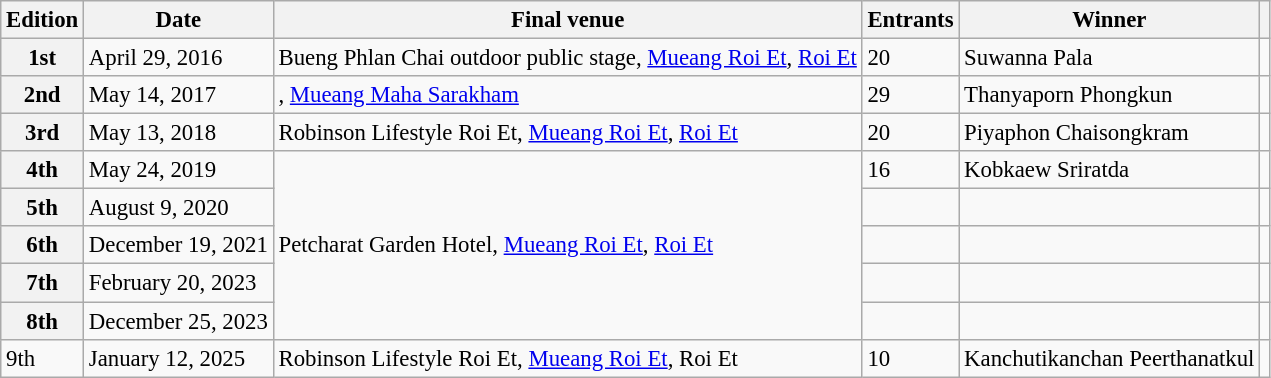<table class="wikitable defaultcenter col2left col3left col5left" style="font-size:95%;">
<tr>
<th>Edition</th>
<th>Date</th>
<th>Final venue</th>
<th>Entrants</th>
<th>Winner</th>
<th></th>
</tr>
<tr>
<th>1st</th>
<td>April 29, 2016</td>
<td>Bueng Phlan Chai outdoor public stage, <a href='#'>Mueang Roi Et</a>, <a href='#'>Roi Et</a></td>
<td>20</td>
<td>Suwanna Pala</td>
<td></td>
</tr>
<tr>
<th>2nd</th>
<td>May 14, 2017</td>
<td>, <a href='#'>Mueang Maha Sarakham</a></td>
<td>29</td>
<td>Thanyaporn Phongkun</td>
<td></td>
</tr>
<tr>
<th>3rd</th>
<td>May 13, 2018</td>
<td>Robinson Lifestyle Roi Et, <a href='#'>Mueang Roi Et</a>, <a href='#'>Roi Et</a></td>
<td>20</td>
<td>Piyaphon Chaisongkram</td>
<td></td>
</tr>
<tr>
<th>4th</th>
<td>May 24, 2019</td>
<td rowspan=5>Petcharat Garden Hotel, <a href='#'>Mueang Roi Et</a>, <a href='#'>Roi Et</a></td>
<td>16</td>
<td>Kobkaew Sriratda</td>
<td></td>
</tr>
<tr>
<th>5th</th>
<td>August 9, 2020</td>
<td></td>
<td></td>
<td></td>
</tr>
<tr>
<th>6th</th>
<td>December 19, 2021</td>
<td></td>
<td></td>
<td></td>
</tr>
<tr>
<th>7th</th>
<td>February 20, 2023</td>
<td></td>
<td></td>
<td></td>
</tr>
<tr>
<th>8th</th>
<td>December 25, 2023</td>
<td></td>
<td></td>
<td></td>
</tr>
<tr>
<td>9th</td>
<td>January 12, 2025</td>
<td>Robinson Lifestyle Roi Et, <a href='#'>Mueang Roi Et</a>, Roi Et</td>
<td>10</td>
<td>Kanchutikanchan Peerthanatkul</td>
<td></td>
</tr>
</table>
